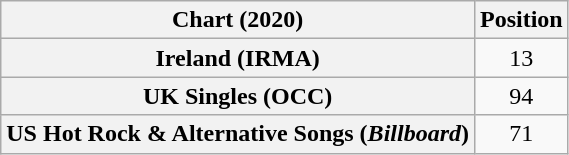<table class="wikitable sortable plainrowheaders" style="text-align:center">
<tr>
<th scope="col">Chart (2020)</th>
<th scope="col">Position</th>
</tr>
<tr>
<th scope="row">Ireland (IRMA)</th>
<td>13</td>
</tr>
<tr>
<th scope="row">UK Singles (OCC)</th>
<td>94</td>
</tr>
<tr>
<th scope="row">US Hot Rock & Alternative Songs (<em>Billboard</em>)</th>
<td>71</td>
</tr>
</table>
